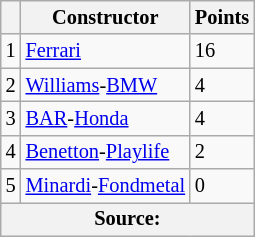<table class="wikitable" style="font-size: 85%;">
<tr>
<th scope="col"></th>
<th scope="col">Constructor</th>
<th scope="col">Points</th>
</tr>
<tr>
<td align="center">1</td>
<td> <a href='#'>Ferrari</a></td>
<td align="left">16</td>
</tr>
<tr>
<td align="center">2</td>
<td> <a href='#'>Williams</a>-<a href='#'>BMW</a></td>
<td align="left">4</td>
</tr>
<tr>
<td align="center">3</td>
<td> <a href='#'>BAR</a>-<a href='#'>Honda</a></td>
<td align="left">4</td>
</tr>
<tr>
<td align="center">4</td>
<td> <a href='#'>Benetton</a>-<a href='#'>Playlife</a></td>
<td align="left">2</td>
</tr>
<tr>
<td align="center">5</td>
<td> <a href='#'>Minardi</a>-<a href='#'>Fondmetal</a></td>
<td align="left">0</td>
</tr>
<tr>
<th colspan=3>Source:</th>
</tr>
</table>
